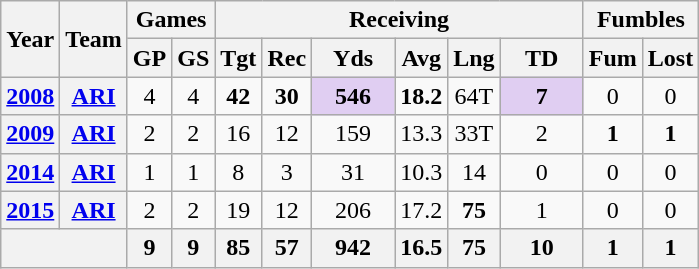<table class="wikitable" style="text-align:center;">
<tr>
<th rowspan="2">Year</th>
<th rowspan="2">Team</th>
<th colspan="2">Games</th>
<th colspan="6">Receiving</th>
<th colspan="2">Fumbles</th>
</tr>
<tr>
<th>GP</th>
<th>GS</th>
<th>Tgt</th>
<th>Rec</th>
<th>Yds</th>
<th>Avg</th>
<th>Lng</th>
<th>TD</th>
<th>Fum</th>
<th>Lost</th>
</tr>
<tr>
<th><a href='#'>2008</a></th>
<th><a href='#'>ARI</a></th>
<td>4</td>
<td>4</td>
<td><strong>42</strong></td>
<td><strong>30</strong></td>
<td style="background:#e0cef2; width:3em;"><strong>546</strong></td>
<td><strong>18.2</strong></td>
<td>64T</td>
<td style="background:#e0cef2; width:3em;"><strong>7</strong></td>
<td>0</td>
<td>0</td>
</tr>
<tr>
<th><a href='#'>2009</a></th>
<th><a href='#'>ARI</a></th>
<td>2</td>
<td>2</td>
<td>16</td>
<td>12</td>
<td>159</td>
<td>13.3</td>
<td>33T</td>
<td>2</td>
<td><strong>1</strong></td>
<td><strong>1</strong></td>
</tr>
<tr>
<th><a href='#'>2014</a></th>
<th><a href='#'>ARI</a></th>
<td>1</td>
<td>1</td>
<td>8</td>
<td>3</td>
<td>31</td>
<td>10.3</td>
<td>14</td>
<td>0</td>
<td>0</td>
<td>0</td>
</tr>
<tr>
<th><a href='#'>2015</a></th>
<th><a href='#'>ARI</a></th>
<td>2</td>
<td>2</td>
<td>19</td>
<td>12</td>
<td>206</td>
<td>17.2</td>
<td><strong>75</strong></td>
<td>1</td>
<td>0</td>
<td>0</td>
</tr>
<tr>
<th colspan="2"></th>
<th>9</th>
<th>9</th>
<th>85</th>
<th>57</th>
<th>942</th>
<th>16.5</th>
<th>75</th>
<th>10</th>
<th>1</th>
<th>1</th>
</tr>
</table>
